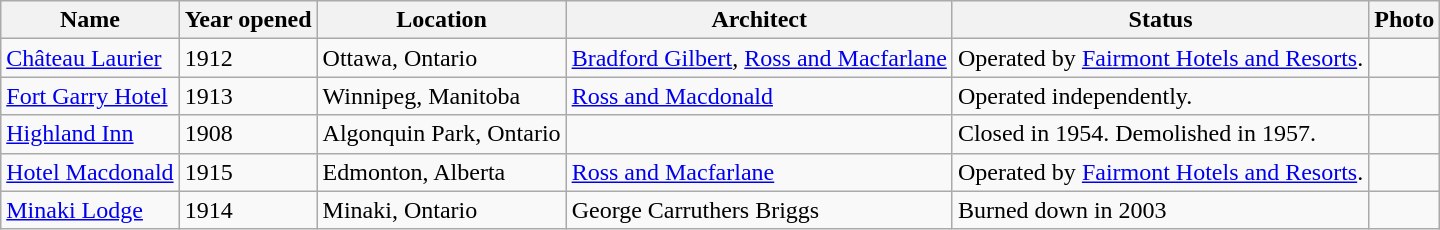<table class="wikitable">
<tr>
<th>Name</th>
<th>Year opened</th>
<th>Location</th>
<th>Architect</th>
<th class="unsortable">Status</th>
<th class="unsortable">Photo</th>
</tr>
<tr>
<td><a href='#'>Château Laurier</a></td>
<td>1912</td>
<td>Ottawa, Ontario</td>
<td><a href='#'>Bradford Gilbert</a>, <a href='#'>Ross and Macfarlane</a></td>
<td>Operated by <a href='#'>Fairmont Hotels and Resorts</a>.</td>
<td></td>
</tr>
<tr>
<td><a href='#'>Fort Garry Hotel</a></td>
<td>1913</td>
<td>Winnipeg, Manitoba</td>
<td><a href='#'>Ross and Macdonald</a></td>
<td>Operated independently.</td>
<td></td>
</tr>
<tr>
<td><a href='#'>Highland Inn</a></td>
<td>1908</td>
<td>Algonquin Park, Ontario</td>
<td></td>
<td>Closed in 1954. Demolished in 1957.</td>
<td></td>
</tr>
<tr>
<td><a href='#'>Hotel Macdonald</a></td>
<td>1915</td>
<td>Edmonton, Alberta</td>
<td><a href='#'>Ross and Macfarlane</a></td>
<td>Operated by <a href='#'>Fairmont Hotels and Resorts</a>.</td>
<td></td>
</tr>
<tr>
<td><a href='#'>Minaki Lodge</a></td>
<td>1914</td>
<td>Minaki, Ontario</td>
<td>George Carruthers Briggs</td>
<td>Burned down in 2003</td>
<td></td>
</tr>
</table>
